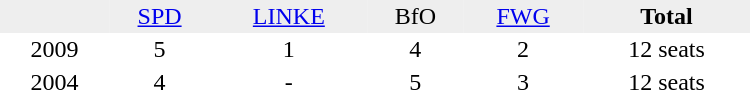<table border="0" cellpadding="2" cellspacing="0" width="500">
<tr bgcolor="#eeeeee" align="center">
<td></td>
<td><a href='#'>SPD</a></td>
<td><a href='#'>LINKE</a></td>
<td>BfO</td>
<td><a href='#'>FWG</a></td>
<td><strong>Total</strong></td>
</tr>
<tr align="center">
<td>2009</td>
<td>5</td>
<td>1</td>
<td>4</td>
<td>2</td>
<td>12 seats</td>
</tr>
<tr align="center">
<td>2004</td>
<td>4</td>
<td>-</td>
<td>5</td>
<td>3</td>
<td>12 seats</td>
</tr>
</table>
